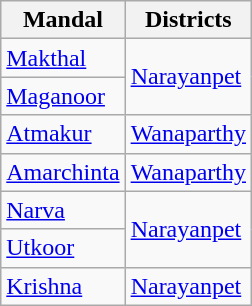<table class="wikitable sortable static-row-numbers static-row-header-hash">
<tr>
<th>Mandal</th>
<th>Districts</th>
</tr>
<tr>
<td><a href='#'>Makthal</a></td>
<td rowspan=2><a href='#'>Narayanpet</a></td>
</tr>
<tr>
<td><a href='#'>Maganoor</a></td>
</tr>
<tr>
<td><a href='#'>Atmakur</a></td>
<td><a href='#'>Wanaparthy</a></td>
</tr>
<tr>
<td><a href='#'>Amarchinta</a></td>
<td><a href='#'>Wanaparthy</a></td>
</tr>
<tr>
<td><a href='#'>Narva</a></td>
<td rowspan=2><a href='#'>Narayanpet</a></td>
</tr>
<tr>
<td><a href='#'>Utkoor</a></td>
</tr>
<tr>
<td><a href='#'>Krishna</a></td>
<td rowspan=2><a href='#'>Narayanpet</a></td>
</tr>
</table>
